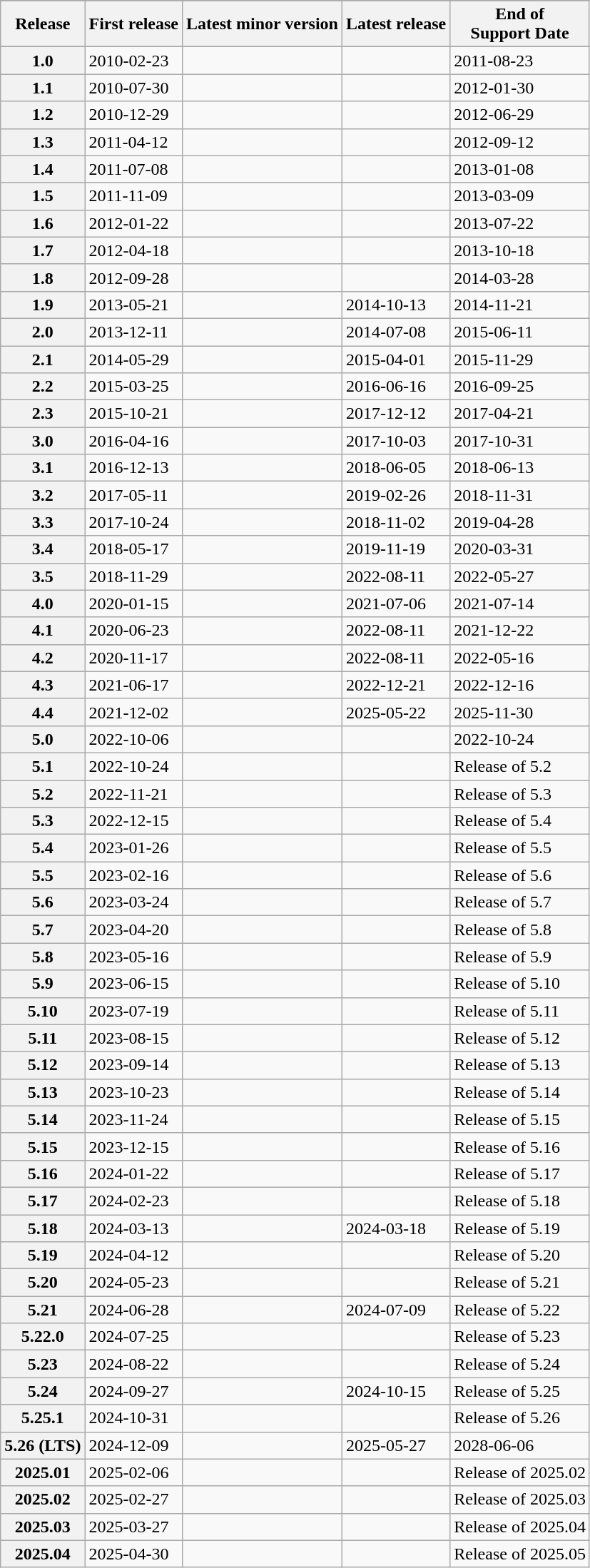<table class="wikitable mw-collapsible">
<tr>
</tr>
<tr>
<th scope="col">Release</th>
<th scope="col">First release</th>
<th scope="col">Latest minor version</th>
<th scope="col">Latest release</th>
<th scope="col">End of<br>Support Date</th>
</tr>
<tr>
</tr>
<tr>
<th scope="row">1.0</th>
<td style=white-space:nowrap>2010-02-23</td>
<td></td>
<td></td>
<td>2011-08-23</td>
</tr>
<tr>
<th scope="row">1.1</th>
<td style=white-space:nowrap>2010-07-30</td>
<td></td>
<td></td>
<td>2012-01-30</td>
</tr>
<tr>
<th scope="row">1.2</th>
<td style=white-space:nowrap>2010-12-29</td>
<td></td>
<td></td>
<td>2012-06-29</td>
</tr>
<tr>
<th scope="row">1.3</th>
<td style=white-space:nowrap>2011-04-12</td>
<td></td>
<td></td>
<td>2012-09-12</td>
</tr>
<tr>
<th scope="row">1.4</th>
<td style=white-space:nowrap>2011-07-08</td>
<td></td>
<td></td>
<td>2013-01-08</td>
</tr>
<tr>
<th scope="row">1.5</th>
<td style=white-space:nowrap>2011-11-09</td>
<td></td>
<td></td>
<td>2013-03-09</td>
</tr>
<tr>
<th scope="row">1.6</th>
<td style=white-space:nowrap>2012-01-22</td>
<td></td>
<td></td>
<td>2013-07-22</td>
</tr>
<tr>
<th scope="row">1.7</th>
<td style=white-space:nowrap>2012-04-18</td>
<td></td>
<td></td>
<td>2013-10-18</td>
</tr>
<tr>
<th scope="row">1.8</th>
<td style=white-space:nowrap>2012-09-28</td>
<td></td>
<td></td>
<td>2014-03-28</td>
</tr>
<tr>
<th scope="row">1.9</th>
<td style=white-space:nowrap>2013-05-21</td>
<td></td>
<td>2014-10-13</td>
<td>2014-11-21</td>
</tr>
<tr>
<th scope="row">2.0</th>
<td style=white-space:nowrap>2013-12-11</td>
<td></td>
<td>2014-07-08</td>
<td>2015-06-11</td>
</tr>
<tr>
<th scope="row">2.1</th>
<td style=white-space:nowrap>2014-05-29</td>
<td></td>
<td>2015-04-01</td>
<td>2015-11-29</td>
</tr>
<tr>
<th scope="row">2.2</th>
<td style=white-space:nowrap>2015-03-25</td>
<td></td>
<td>2016-06-16</td>
<td>2016-09-25</td>
</tr>
<tr>
<th scope="row">2.3</th>
<td style=white-space:nowrap>2015-10-21</td>
<td></td>
<td>2017-12-12</td>
<td>2017-04-21</td>
</tr>
<tr>
<th scope="row">3.0</th>
<td style=white-space:nowrap>2016-04-16</td>
<td></td>
<td>2017-10-03</td>
<td>2017-10-31</td>
</tr>
<tr>
<th scope="row">3.1</th>
<td style=white-space:nowrap>2016-12-13</td>
<td></td>
<td>2018-06-05</td>
<td>2018-06-13</td>
</tr>
<tr>
<th scope="row">3.2</th>
<td style=white-space:nowrap>2017-05-11</td>
<td></td>
<td>2019-02-26</td>
<td>2018-11-31</td>
</tr>
<tr>
<th scope="row">3.3</th>
<td style=white-space:nowrap>2017-10-24</td>
<td></td>
<td>2018-11-02</td>
<td>2019-04-28</td>
</tr>
<tr>
<th scope="row">3.4</th>
<td style=white-space:nowrap>2018-05-17</td>
<td></td>
<td>2019-11-19</td>
<td>2020-03-31</td>
</tr>
<tr>
<th scope="row">3.5</th>
<td style=white-space:nowrap>2018-11-29</td>
<td></td>
<td>2022-08-11</td>
<td>2022-05-27</td>
</tr>
<tr>
<th scope="row">4.0</th>
<td style=white-space:nowrap>2020-01-15</td>
<td></td>
<td>2021-07-06</td>
<td>2021-07-14</td>
</tr>
<tr>
<th scope="row">4.1</th>
<td style=white-space:nowrap>2020-06-23</td>
<td></td>
<td>2022-08-11</td>
<td>2021-12-22</td>
</tr>
<tr>
<th scope="row">4.2</th>
<td style=white-space:nowrap>2020-11-17</td>
<td></td>
<td>2022-08-11</td>
<td>2022-05-16</td>
</tr>
<tr>
<th scope="row">4.3</th>
<td style=white-space:nowrap>2021-06-17</td>
<td></td>
<td>2022-12-21</td>
<td>2022-12-16</td>
</tr>
<tr>
<th scope="row">4.4</th>
<td style=white-space:nowrap>2021-12-02</td>
<td></td>
<td>2025-05-22</td>
<td>2025-11-30</td>
</tr>
<tr>
<th scope="row">5.0</th>
<td style=white-space:nowrap>2022-10-06</td>
<td></td>
<td></td>
<td>2022-10-24</td>
</tr>
<tr>
<th scope="row">5.1</th>
<td style=white-space:nowrap>2022-10-24</td>
<td></td>
<td></td>
<td>Release of 5.2</td>
</tr>
<tr>
<th scope="row">5.2</th>
<td style=white-space:nowrap>2022-11-21</td>
<td></td>
<td></td>
<td>Release of 5.3</td>
</tr>
<tr>
<th scope="row">5.3</th>
<td style=white-space:nowrap>2022-12-15</td>
<td></td>
<td></td>
<td>Release of 5.4</td>
</tr>
<tr>
<th scope="row">5.4</th>
<td style=white-space:nowrap>2023-01-26</td>
<td></td>
<td></td>
<td>Release of 5.5</td>
</tr>
<tr>
<th scope="row">5.5</th>
<td style=white-space:nowrap>2023-02-16</td>
<td></td>
<td></td>
<td>Release of 5.6</td>
</tr>
<tr>
<th scope="row">5.6</th>
<td style=white-space:nowrap>2023-03-24</td>
<td></td>
<td></td>
<td>Release of 5.7</td>
</tr>
<tr>
<th scope="row">5.7</th>
<td style=white-space:nowrap>2023-04-20</td>
<td></td>
<td></td>
<td>Release of 5.8</td>
</tr>
<tr>
<th scope="row">5.8</th>
<td style=white-space:nowrap>2023-05-16</td>
<td></td>
<td></td>
<td>Release of 5.9</td>
</tr>
<tr>
<th scope="row">5.9</th>
<td style=white-space:nowrap>2023-06-15</td>
<td></td>
<td></td>
<td>Release of 5.10</td>
</tr>
<tr>
<th scope="row">5.10</th>
<td style=white-space:nowrap>2023-07-19</td>
<td></td>
<td></td>
<td>Release of 5.11</td>
</tr>
<tr>
<th scope="row">5.11</th>
<td style=white-space:nowrap>2023-08-15</td>
<td></td>
<td></td>
<td>Release of 5.12</td>
</tr>
<tr>
<th scope="row">5.12</th>
<td style=white-space:nowrap>2023-09-14</td>
<td></td>
<td></td>
<td>Release of 5.13</td>
</tr>
<tr>
<th scope="row">5.13</th>
<td style=white-space:nowrap>2023-10-23</td>
<td></td>
<td></td>
<td>Release of 5.14</td>
</tr>
<tr>
<th scope="row">5.14</th>
<td style=white-space:nowrap>2023-11-24</td>
<td></td>
<td></td>
<td>Release of 5.15</td>
</tr>
<tr>
<th scope="row">5.15</th>
<td style=white-space:nowrap>2023-12-15</td>
<td></td>
<td></td>
<td>Release of 5.16</td>
</tr>
<tr>
<th scope="row">5.16</th>
<td style=white-space:nowrap>2024-01-22</td>
<td></td>
<td></td>
<td>Release of 5.17</td>
</tr>
<tr>
<th scope="row">5.17</th>
<td style=white-space:nowrap>2024-02-23</td>
<td></td>
<td></td>
<td>Release of 5.18</td>
</tr>
<tr>
<th scope="row">5.18</th>
<td style=white-space:nowrap>2024-03-13</td>
<td></td>
<td>2024-03-18</td>
<td>Release of 5.19</td>
</tr>
<tr>
<th scope="row">5.19</th>
<td style=white-space:nowrap>2024-04-12</td>
<td></td>
<td></td>
<td>Release of 5.20</td>
</tr>
<tr>
<th scope="row">5.20</th>
<td style=white-space:nowrap>2024-05-23</td>
<td></td>
<td></td>
<td>Release of 5.21</td>
</tr>
<tr>
<th scope="row">5.21</th>
<td style=white-space:nowrap>2024-06-28</td>
<td></td>
<td>2024-07-09</td>
<td>Release of 5.22</td>
</tr>
<tr>
<th scope="row">5.22.0</th>
<td style=white-space:nowrap>2024-07-25</td>
<td></td>
<td></td>
<td>Release of 5.23</td>
</tr>
<tr>
<th scope="row">5.23</th>
<td style=white-space:nowrap>2024-08-22</td>
<td></td>
<td></td>
<td>Release of 5.24</td>
</tr>
<tr>
<th scope="row">5.24</th>
<td style=white-space:nowrap>2024-09-27</td>
<td></td>
<td>2024-10-15</td>
<td>Release of 5.25</td>
</tr>
<tr>
<th scope="row">5.25.1</th>
<td style=white-space:nowrap>2024-10-31</td>
<td></td>
<td></td>
<td>Release of 5.26</td>
</tr>
<tr>
<th scope="row">5.26 (LTS)</th>
<td style=white-space:nowrap>2024-12-09</td>
<td></td>
<td>2025-05-27</td>
<td>2028-06-06</td>
</tr>
<tr>
<th scope="row">2025.01</th>
<td style=white-space:nowrap>2025-02-06</td>
<td></td>
<td></td>
<td>Release of 2025.02</td>
</tr>
<tr>
<th scope="row">2025.02</th>
<td style=white-space:nowrap>2025-02-27</td>
<td></td>
<td></td>
<td>Release of 2025.03</td>
</tr>
<tr>
<th scope="row">2025.03</th>
<td style=white-space:nowrap>2025-03-27</td>
<td></td>
<td></td>
<td>Release of 2025.04</td>
</tr>
<tr>
<th scope="row">2025.04</th>
<td style=white-space:nowrap>2025-04-30</td>
<td></td>
<td></td>
<td>Release of 2025.05</td>
</tr>
</table>
